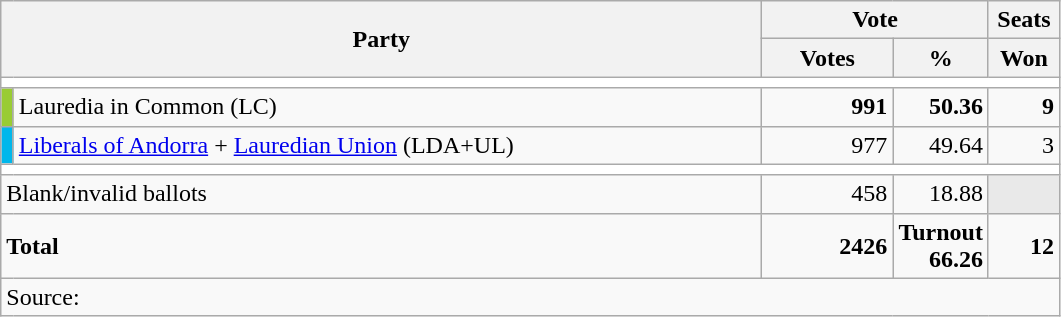<table class="wikitable" style="text-align:right; font-size:100%; margin-bottom:0">
<tr>
<th align="left" rowspan="2" colspan="2" width="500">Party</th>
<th colspan="2">Vote</th>
<th>Seats</th>
</tr>
<tr>
<th width="80">Votes</th>
<th width="50">%</th>
<th width="40">Won</th>
</tr>
<tr bgcolor=white>
<td colspan=7></td>
</tr>
<tr>
<td width="1" style="color:inherit;background:#99CC33"></td>
<td align="left">Lauredia in Common (LC)</td>
<td><strong>991</strong></td>
<td><strong>50.36</strong></td>
<td><strong>9</strong></td>
</tr>
<tr>
<td width="1" style="color:inherit;background:#00B7EB"></td>
<td align="left"><a href='#'>Liberals of Andorra</a> + <a href='#'>Lauredian Union</a> (LDA+UL)</td>
<td>977</td>
<td>49.64</td>
<td>3</td>
</tr>
<tr bgcolor=white>
<td colspan=7></td>
</tr>
<tr>
<td colspan="2" align="left">Blank/invalid ballots</td>
<td>458</td>
<td>18.88</td>
<td style="color:inherit;background:#E9E9E9"></td>
</tr>
<tr style="font-weight:bold;">
<td align="left" colspan="2">Total</td>
<td>2426</td>
<td>Turnout 66.26</td>
<td>12</td>
</tr>
<tr>
<td align="left" colspan="5">Source:</td>
</tr>
</table>
